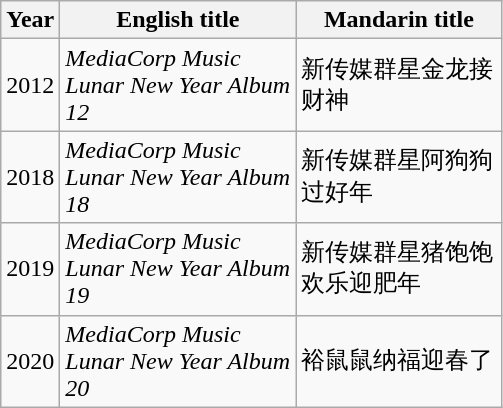<table class="wikitable sortable">
<tr>
<th width="30px">Year</th>
<th width="150px">English title</th>
<th width="130px">Mandarin title</th>
</tr>
<tr>
<td>2012</td>
<td><em>MediaCorp Music Lunar New Year Album 12</em></td>
<td>新传媒群星金龙接财神</td>
</tr>
<tr>
<td>2018</td>
<td><em>MediaCorp Music Lunar New Year Album 18</em></td>
<td>新传媒群星阿狗狗过好年</td>
</tr>
<tr>
<td>2019</td>
<td><em>MediaCorp Music Lunar New Year Album 19</em></td>
<td>新传媒群星猪饱饱欢乐迎肥年</td>
</tr>
<tr>
<td>2020</td>
<td><em>MediaCorp Music Lunar New Year Album 20</em></td>
<td>裕鼠鼠纳福迎春了</td>
</tr>
</table>
